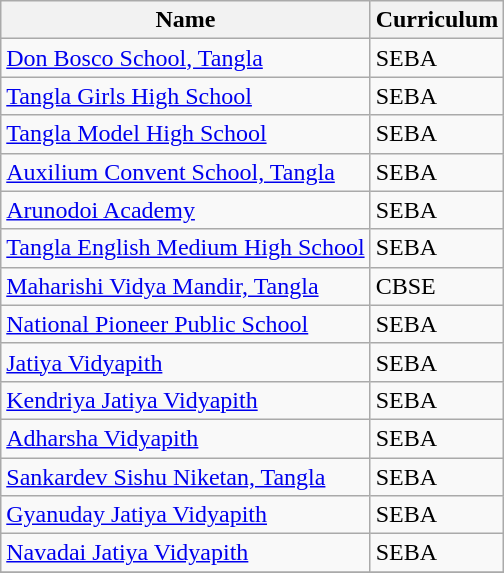<table class="wikitable">
<tr>
<th>Name</th>
<th>Curriculum</th>
</tr>
<tr>
<td><a href='#'>Don Bosco School, Tangla</a></td>
<td>SEBA</td>
</tr>
<tr>
<td><a href='#'>Tangla Girls High School</a></td>
<td>SEBA</td>
</tr>
<tr>
<td><a href='#'>Tangla Model High School</a></td>
<td>SEBA</td>
</tr>
<tr>
<td><a href='#'>Auxilium Convent School, Tangla</a></td>
<td>SEBA</td>
</tr>
<tr>
<td><a href='#'>Arunodoi Academy</a></td>
<td>SEBA</td>
</tr>
<tr>
<td><a href='#'>Tangla English Medium High School</a></td>
<td>SEBA</td>
</tr>
<tr>
<td><a href='#'>Maharishi Vidya Mandir, Tangla</a></td>
<td>CBSE</td>
</tr>
<tr>
<td><a href='#'>National Pioneer Public School</a></td>
<td>SEBA</td>
</tr>
<tr>
<td><a href='#'>Jatiya Vidyapith </a></td>
<td>SEBA</td>
</tr>
<tr>
<td><a href='#'>Kendriya Jatiya Vidyapith</a></td>
<td>SEBA</td>
</tr>
<tr>
<td><a href='#'>Adharsha Vidyapith</a></td>
<td>SEBA</td>
</tr>
<tr>
<td><a href='#'>Sankardev Sishu Niketan, Tangla</a></td>
<td>SEBA</td>
</tr>
<tr>
<td><a href='#'>Gyanuday Jatiya Vidyapith</a></td>
<td>SEBA</td>
</tr>
<tr>
<td><a href='#'>Navadai Jatiya Vidyapith </a></td>
<td>SEBA</td>
</tr>
<tr>
</tr>
</table>
